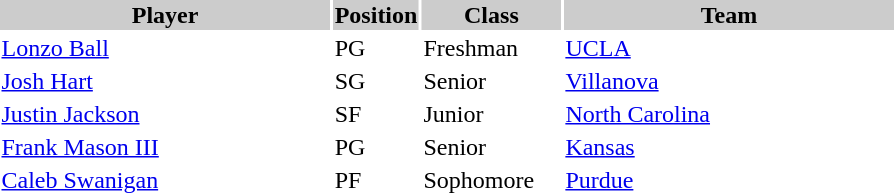<table style="width:600px" "border:'1' 'solid' 'gray'">
<tr>
<th style="background:#ccc; width:40%;">Player</th>
<th style="background:#ccc; width:4%;">Position</th>
<th style="background:#ccc; width:16%;">Class</th>
<th style="background:#ccc; width:40%;">Team</th>
</tr>
<tr>
<td><a href='#'>Lonzo Ball</a></td>
<td>PG</td>
<td>Freshman</td>
<td><a href='#'>UCLA</a></td>
</tr>
<tr>
<td><a href='#'>Josh Hart</a></td>
<td>SG</td>
<td>Senior</td>
<td><a href='#'>Villanova</a></td>
</tr>
<tr>
<td><a href='#'>Justin Jackson</a></td>
<td>SF</td>
<td>Junior</td>
<td><a href='#'>North Carolina</a></td>
</tr>
<tr>
<td><a href='#'>Frank Mason III</a></td>
<td>PG</td>
<td>Senior</td>
<td><a href='#'>Kansas</a></td>
</tr>
<tr>
<td><a href='#'>Caleb Swanigan</a></td>
<td>PF</td>
<td>Sophomore</td>
<td><a href='#'>Purdue</a></td>
</tr>
</table>
